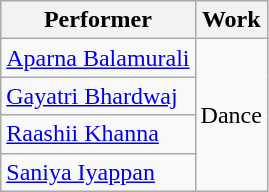<table class="wikitable">
<tr>
<th>Performer</th>
<th>Work</th>
</tr>
<tr>
<td><a href='#'>Aparna Balamurali</a></td>
<td rowspan="4">Dance</td>
</tr>
<tr>
<td><a href='#'>Gayatri Bhardwaj</a></td>
</tr>
<tr>
<td><a href='#'>Raashii Khanna</a></td>
</tr>
<tr>
<td><a href='#'>Saniya Iyappan</a></td>
</tr>
</table>
